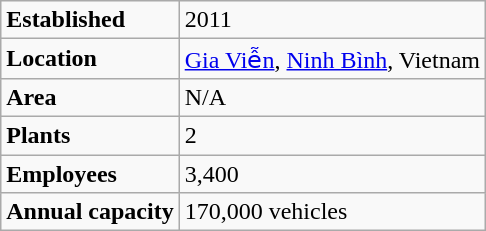<table class="wikitable">
<tr>
<td><strong>Established</strong></td>
<td>2011</td>
</tr>
<tr>
<td><strong>Location</strong></td>
<td><a href='#'>Gia Viễn</a>, <a href='#'>Ninh Bình</a>, Vietnam</td>
</tr>
<tr>
<td><strong>Area</strong></td>
<td>N/A</td>
</tr>
<tr>
<td><strong>Plants</strong></td>
<td>2</td>
</tr>
<tr>
<td><strong>Employees</strong></td>
<td>3,400</td>
</tr>
<tr>
<td><strong>Annual capacity</strong></td>
<td>170,000 vehicles</td>
</tr>
</table>
